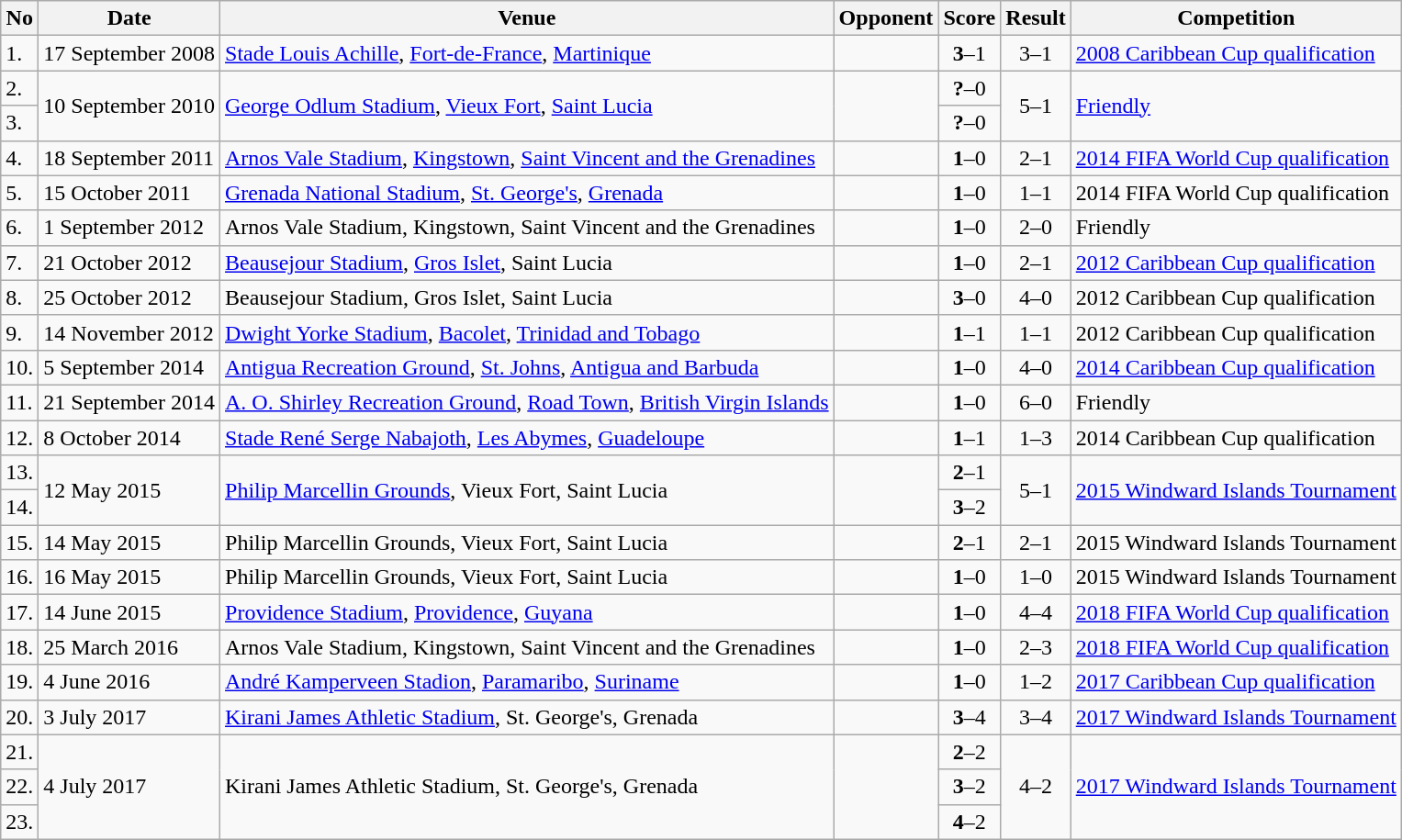<table class="wikitable" style="font-size:100%;">
<tr>
<th>No</th>
<th>Date</th>
<th>Venue</th>
<th>Opponent</th>
<th>Score</th>
<th>Result</th>
<th>Competition</th>
</tr>
<tr>
<td>1.</td>
<td>17 September 2008</td>
<td><a href='#'>Stade Louis Achille</a>, <a href='#'>Fort-de-France</a>, <a href='#'>Martinique</a></td>
<td></td>
<td align=center><strong>3</strong>–1</td>
<td align=center>3–1</td>
<td><a href='#'>2008 Caribbean Cup qualification</a></td>
</tr>
<tr>
<td>2.</td>
<td rowspan="2">10 September 2010</td>
<td rowspan="2"><a href='#'>George Odlum Stadium</a>, <a href='#'>Vieux Fort</a>, <a href='#'>Saint Lucia</a></td>
<td rowspan="2"></td>
<td align=center><strong>?</strong>–0</td>
<td rowspan="2" style="text-align:center">5–1</td>
<td rowspan="2"><a href='#'>Friendly</a></td>
</tr>
<tr>
<td>3.</td>
<td align=center><strong>?</strong>–0</td>
</tr>
<tr>
<td>4.</td>
<td>18 September 2011</td>
<td><a href='#'>Arnos Vale Stadium</a>, <a href='#'>Kingstown</a>, <a href='#'>Saint Vincent and the Grenadines</a></td>
<td></td>
<td align=center><strong>1</strong>–0</td>
<td align=center>2–1</td>
<td><a href='#'>2014 FIFA World Cup qualification</a></td>
</tr>
<tr>
<td>5.</td>
<td>15 October 2011</td>
<td><a href='#'>Grenada National Stadium</a>, <a href='#'>St. George's</a>, <a href='#'>Grenada</a></td>
<td></td>
<td align=center><strong>1</strong>–0</td>
<td align=center>1–1</td>
<td>2014 FIFA World Cup qualification</td>
</tr>
<tr>
<td>6.</td>
<td>1 September 2012</td>
<td>Arnos Vale Stadium, Kingstown, Saint Vincent and the Grenadines</td>
<td></td>
<td align=center><strong>1</strong>–0</td>
<td align=center>2–0</td>
<td>Friendly</td>
</tr>
<tr>
<td>7.</td>
<td>21 October 2012</td>
<td><a href='#'>Beausejour Stadium</a>, <a href='#'>Gros Islet</a>, Saint Lucia</td>
<td></td>
<td align=center><strong>1</strong>–0</td>
<td align=center>2–1</td>
<td><a href='#'>2012 Caribbean Cup qualification</a></td>
</tr>
<tr>
<td>8.</td>
<td>25 October 2012</td>
<td>Beausejour Stadium, Gros Islet, Saint Lucia</td>
<td></td>
<td align=center><strong>3</strong>–0</td>
<td align=center>4–0</td>
<td>2012 Caribbean Cup qualification</td>
</tr>
<tr>
<td>9.</td>
<td>14 November 2012</td>
<td><a href='#'>Dwight Yorke Stadium</a>, <a href='#'>Bacolet</a>, <a href='#'>Trinidad and Tobago</a></td>
<td></td>
<td align=center><strong>1</strong>–1</td>
<td align=center>1–1</td>
<td>2012 Caribbean Cup qualification</td>
</tr>
<tr>
<td>10.</td>
<td>5 September 2014</td>
<td><a href='#'>Antigua Recreation Ground</a>, <a href='#'>St. Johns</a>, <a href='#'>Antigua and Barbuda</a></td>
<td></td>
<td align=center><strong>1</strong>–0</td>
<td align=center>4–0</td>
<td><a href='#'>2014 Caribbean Cup qualification</a></td>
</tr>
<tr>
<td>11.</td>
<td>21 September 2014</td>
<td><a href='#'>A. O. Shirley Recreation Ground</a>, <a href='#'>Road Town</a>, <a href='#'>British Virgin Islands</a></td>
<td></td>
<td align=center><strong>1</strong>–0</td>
<td align=center>6–0</td>
<td>Friendly</td>
</tr>
<tr>
<td>12.</td>
<td>8 October 2014</td>
<td><a href='#'>Stade René Serge Nabajoth</a>, <a href='#'>Les Abymes</a>, <a href='#'>Guadeloupe</a></td>
<td></td>
<td align=center><strong>1</strong>–1</td>
<td align=center>1–3</td>
<td>2014 Caribbean Cup qualification</td>
</tr>
<tr>
<td>13.</td>
<td rowspan="2">12 May 2015</td>
<td rowspan="2"><a href='#'>Philip Marcellin Grounds</a>, Vieux Fort, Saint Lucia</td>
<td rowspan="2"></td>
<td align=center><strong>2</strong>–1</td>
<td rowspan="2" style="text-align:center">5–1</td>
<td rowspan="2"><a href='#'>2015 Windward Islands Tournament</a></td>
</tr>
<tr>
<td>14.</td>
<td align=center><strong>3</strong>–2</td>
</tr>
<tr>
<td>15.</td>
<td>14 May 2015</td>
<td>Philip Marcellin Grounds, Vieux Fort, Saint Lucia</td>
<td></td>
<td align=center><strong>2</strong>–1</td>
<td align=center>2–1</td>
<td>2015 Windward Islands Tournament</td>
</tr>
<tr>
<td>16.</td>
<td>16 May 2015</td>
<td>Philip Marcellin Grounds, Vieux Fort, Saint Lucia</td>
<td></td>
<td align=center><strong>1</strong>–0</td>
<td align=center>1–0</td>
<td>2015 Windward Islands Tournament</td>
</tr>
<tr>
<td>17.</td>
<td>14 June 2015</td>
<td><a href='#'>Providence Stadium</a>, <a href='#'>Providence</a>, <a href='#'>Guyana</a></td>
<td></td>
<td align=center><strong>1</strong>–0</td>
<td align=center>4–4</td>
<td><a href='#'>2018 FIFA World Cup qualification</a></td>
</tr>
<tr>
<td>18.</td>
<td>25 March 2016</td>
<td>Arnos Vale Stadium, Kingstown, Saint Vincent and the Grenadines</td>
<td></td>
<td align=center><strong>1</strong>–0</td>
<td align=center>2–3</td>
<td><a href='#'>2018 FIFA World Cup qualification</a></td>
</tr>
<tr>
<td>19.</td>
<td>4 June 2016</td>
<td><a href='#'>André Kamperveen Stadion</a>, <a href='#'>Paramaribo</a>, <a href='#'>Suriname</a></td>
<td></td>
<td align=center><strong>1</strong>–0</td>
<td align=center>1–2</td>
<td><a href='#'>2017 Caribbean Cup qualification</a></td>
</tr>
<tr>
<td>20.</td>
<td>3 July 2017</td>
<td><a href='#'>Kirani James Athletic Stadium</a>, St. George's, Grenada</td>
<td></td>
<td align=center><strong>3</strong>–4</td>
<td align=center>3–4</td>
<td><a href='#'>2017 Windward Islands Tournament</a></td>
</tr>
<tr>
<td>21.</td>
<td rowspan="3">4 July 2017</td>
<td rowspan="3">Kirani James Athletic Stadium, St. George's, Grenada</td>
<td rowspan="3"></td>
<td align=center><strong>2</strong>–2</td>
<td rowspan="3" style="text-align:center">4–2</td>
<td rowspan="3"><a href='#'>2017 Windward Islands Tournament</a></td>
</tr>
<tr>
<td>22.</td>
<td align=center><strong>3</strong>–2</td>
</tr>
<tr>
<td>23.</td>
<td align=center><strong>4</strong>–2</td>
</tr>
</table>
